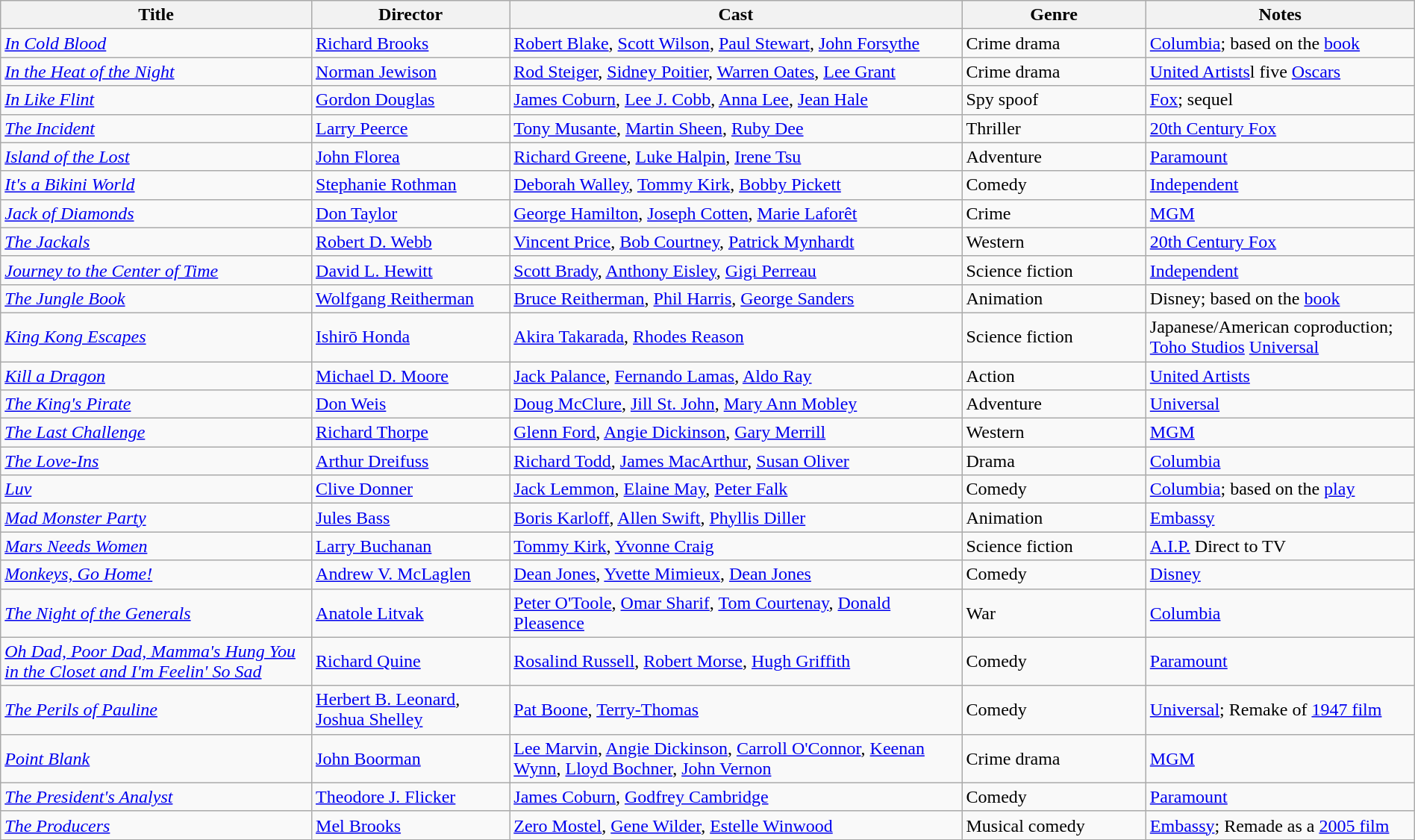<table class="wikitable" style="width:100%;">
<tr>
<th style="width:22%;">Title</th>
<th style="width:14%;">Director</th>
<th style="width:32%;">Cast</th>
<th style="width:13%;">Genre</th>
<th style="width:19%;">Notes</th>
</tr>
<tr>
<td><em><a href='#'>In Cold Blood</a></em></td>
<td><a href='#'>Richard Brooks</a></td>
<td><a href='#'>Robert Blake</a>, <a href='#'>Scott Wilson</a>, <a href='#'>Paul Stewart</a>, <a href='#'>John Forsythe</a></td>
<td>Crime drama</td>
<td><a href='#'>Columbia</a>; based on the <a href='#'>book</a></td>
</tr>
<tr>
<td><em><a href='#'>In the Heat of the Night</a></em></td>
<td><a href='#'>Norman Jewison</a></td>
<td><a href='#'>Rod Steiger</a>, <a href='#'>Sidney Poitier</a>, <a href='#'>Warren Oates</a>, <a href='#'>Lee Grant</a></td>
<td>Crime drama</td>
<td><a href='#'>United Artists</a>l five <a href='#'>Oscars</a></td>
</tr>
<tr>
<td><em><a href='#'>In Like Flint</a></em></td>
<td><a href='#'>Gordon Douglas</a></td>
<td><a href='#'>James Coburn</a>, <a href='#'>Lee J. Cobb</a>, <a href='#'>Anna Lee</a>, <a href='#'>Jean Hale</a></td>
<td>Spy spoof</td>
<td><a href='#'>Fox</a>; sequel</td>
</tr>
<tr>
<td><em><a href='#'>The Incident</a></em></td>
<td><a href='#'>Larry Peerce</a></td>
<td><a href='#'>Tony Musante</a>, <a href='#'>Martin Sheen</a>, <a href='#'>Ruby Dee</a></td>
<td>Thriller</td>
<td><a href='#'>20th Century Fox</a></td>
</tr>
<tr>
<td><em><a href='#'>Island of the Lost</a></em></td>
<td><a href='#'>John Florea</a></td>
<td><a href='#'>Richard Greene</a>, <a href='#'>Luke Halpin</a>, <a href='#'>Irene Tsu</a></td>
<td>Adventure</td>
<td><a href='#'>Paramount</a></td>
</tr>
<tr>
<td><em><a href='#'>It's a Bikini World</a></em></td>
<td><a href='#'>Stephanie Rothman</a></td>
<td><a href='#'>Deborah Walley</a>, <a href='#'>Tommy Kirk</a>, <a href='#'>Bobby Pickett</a></td>
<td>Comedy</td>
<td><a href='#'>Independent</a></td>
</tr>
<tr>
<td><em><a href='#'>Jack of Diamonds</a></em></td>
<td><a href='#'>Don Taylor</a></td>
<td><a href='#'>George Hamilton</a>, <a href='#'>Joseph Cotten</a>, <a href='#'>Marie Laforêt</a></td>
<td>Crime</td>
<td><a href='#'>MGM</a></td>
</tr>
<tr>
<td><em><a href='#'>The Jackals</a></em></td>
<td><a href='#'>Robert D. Webb</a></td>
<td><a href='#'>Vincent Price</a>, <a href='#'>Bob Courtney</a>, <a href='#'>Patrick Mynhardt</a></td>
<td>Western</td>
<td><a href='#'>20th Century Fox</a></td>
</tr>
<tr>
<td><em><a href='#'>Journey to the Center of Time</a></em></td>
<td><a href='#'>David L. Hewitt</a></td>
<td><a href='#'>Scott Brady</a>, <a href='#'>Anthony Eisley</a>, <a href='#'>Gigi Perreau</a></td>
<td>Science fiction</td>
<td><a href='#'>Independent</a></td>
</tr>
<tr>
<td><em><a href='#'>The Jungle Book</a></em></td>
<td><a href='#'>Wolfgang Reitherman</a></td>
<td><a href='#'>Bruce Reitherman</a>, <a href='#'>Phil Harris</a>, <a href='#'>George Sanders</a></td>
<td>Animation</td>
<td>Disney; based on the <a href='#'>book</a></td>
</tr>
<tr>
<td><em><a href='#'>King Kong Escapes</a></em></td>
<td><a href='#'>Ishirō Honda</a></td>
<td><a href='#'>Akira Takarada</a>, <a href='#'>Rhodes Reason</a></td>
<td>Science fiction</td>
<td>Japanese/American coproduction; <a href='#'>Toho Studios</a> <a href='#'>Universal</a></td>
</tr>
<tr>
<td><em><a href='#'>Kill a Dragon</a></em></td>
<td><a href='#'>Michael D. Moore</a></td>
<td><a href='#'>Jack Palance</a>, <a href='#'>Fernando Lamas</a>, <a href='#'>Aldo Ray</a></td>
<td>Action</td>
<td><a href='#'>United Artists</a></td>
</tr>
<tr>
<td><em><a href='#'>The King's Pirate</a></em></td>
<td><a href='#'>Don Weis</a></td>
<td><a href='#'>Doug McClure</a>, <a href='#'>Jill St. John</a>, <a href='#'>Mary Ann Mobley</a></td>
<td>Adventure</td>
<td><a href='#'>Universal</a></td>
</tr>
<tr>
<td><em><a href='#'>The Last Challenge</a></em></td>
<td><a href='#'>Richard Thorpe</a></td>
<td><a href='#'>Glenn Ford</a>, <a href='#'>Angie Dickinson</a>, <a href='#'>Gary Merrill</a></td>
<td>Western</td>
<td><a href='#'>MGM</a></td>
</tr>
<tr>
<td><em><a href='#'>The Love-Ins</a></em></td>
<td><a href='#'>Arthur Dreifuss</a></td>
<td><a href='#'>Richard Todd</a>, <a href='#'>James MacArthur</a>, <a href='#'>Susan Oliver</a></td>
<td>Drama</td>
<td><a href='#'>Columbia</a></td>
</tr>
<tr>
<td><em><a href='#'>Luv</a></em></td>
<td><a href='#'>Clive Donner</a></td>
<td><a href='#'>Jack Lemmon</a>, <a href='#'>Elaine May</a>, <a href='#'>Peter Falk</a></td>
<td>Comedy</td>
<td><a href='#'>Columbia</a>; based on the <a href='#'>play</a></td>
</tr>
<tr>
<td><em><a href='#'>Mad Monster Party</a></em></td>
<td><a href='#'>Jules Bass</a></td>
<td><a href='#'>Boris Karloff</a>, <a href='#'>Allen Swift</a>, <a href='#'>Phyllis Diller</a></td>
<td>Animation</td>
<td><a href='#'>Embassy</a></td>
</tr>
<tr>
<td><em><a href='#'>Mars Needs Women</a></em></td>
<td><a href='#'>Larry Buchanan</a></td>
<td><a href='#'>Tommy Kirk</a>, <a href='#'>Yvonne Craig</a></td>
<td>Science fiction</td>
<td><a href='#'>A.I.P.</a> Direct to TV</td>
</tr>
<tr>
<td><em><a href='#'>Monkeys, Go Home!</a></em></td>
<td><a href='#'>Andrew V. McLaglen</a></td>
<td><a href='#'>Dean Jones</a>, <a href='#'>Yvette Mimieux</a>, <a href='#'>Dean Jones</a></td>
<td>Comedy</td>
<td><a href='#'>Disney</a></td>
</tr>
<tr>
<td><em><a href='#'>The Night of the Generals</a></em></td>
<td><a href='#'>Anatole Litvak</a></td>
<td><a href='#'>Peter O'Toole</a>, <a href='#'>Omar Sharif</a>, <a href='#'>Tom Courtenay</a>, <a href='#'>Donald Pleasence</a></td>
<td>War</td>
<td><a href='#'>Columbia</a></td>
</tr>
<tr>
<td><em><a href='#'>Oh Dad, Poor Dad, Mamma's Hung You in the Closet and I'm Feelin' So Sad</a></em></td>
<td><a href='#'>Richard Quine</a></td>
<td><a href='#'>Rosalind Russell</a>, <a href='#'>Robert Morse</a>, <a href='#'>Hugh Griffith</a></td>
<td>Comedy</td>
<td><a href='#'>Paramount</a></td>
</tr>
<tr>
<td><em><a href='#'>The Perils of Pauline</a></em></td>
<td><a href='#'>Herbert B. Leonard</a>, <a href='#'>Joshua Shelley</a></td>
<td><a href='#'>Pat Boone</a>, <a href='#'>Terry-Thomas</a></td>
<td>Comedy</td>
<td><a href='#'>Universal</a>; Remake of <a href='#'>1947 film</a></td>
</tr>
<tr>
<td><em><a href='#'>Point Blank</a></em></td>
<td><a href='#'>John Boorman</a></td>
<td><a href='#'>Lee Marvin</a>, <a href='#'>Angie Dickinson</a>, <a href='#'>Carroll O'Connor</a>, <a href='#'>Keenan Wynn</a>, <a href='#'>Lloyd Bochner</a>, <a href='#'>John Vernon</a></td>
<td>Crime drama</td>
<td><a href='#'>MGM</a></td>
</tr>
<tr>
<td><em><a href='#'>The President's Analyst</a></em></td>
<td><a href='#'>Theodore J. Flicker</a></td>
<td><a href='#'>James Coburn</a>, <a href='#'>Godfrey Cambridge</a></td>
<td>Comedy</td>
<td><a href='#'>Paramount</a></td>
</tr>
<tr>
<td><em><a href='#'>The Producers</a></em></td>
<td><a href='#'>Mel Brooks</a></td>
<td><a href='#'>Zero Mostel</a>, <a href='#'>Gene Wilder</a>, <a href='#'>Estelle Winwood</a></td>
<td>Musical comedy</td>
<td><a href='#'>Embassy</a>; Remade as a <a href='#'>2005 film</a></td>
</tr>
<tr>
</tr>
</table>
